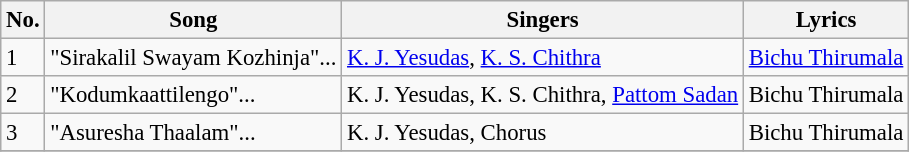<table class="wikitable" style="font-size:95%;">
<tr>
<th>No.</th>
<th>Song</th>
<th>Singers</th>
<th>Lyrics</th>
</tr>
<tr>
<td>1</td>
<td>"Sirakalil Swayam Kozhinja"...</td>
<td><a href='#'>K. J. Yesudas</a>, <a href='#'>K. S. Chithra</a></td>
<td><a href='#'>Bichu Thirumala</a></td>
</tr>
<tr>
<td>2</td>
<td>"Kodumkaattilengo"...</td>
<td>K. J. Yesudas, K. S. Chithra, <a href='#'>Pattom Sadan</a></td>
<td>Bichu Thirumala</td>
</tr>
<tr>
<td>3</td>
<td>"Asuresha Thaalam"...</td>
<td>K. J. Yesudas, Chorus</td>
<td>Bichu Thirumala</td>
</tr>
<tr>
</tr>
</table>
